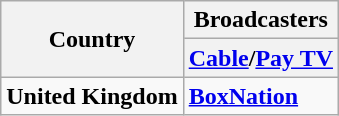<table class="wikitable">
<tr>
<th rowspan="2">Country</th>
<th colspan="2">Broadcasters</th>
</tr>
<tr>
<th><a href='#'>Cable</a>/<a href='#'>Pay TV</a></th>
</tr>
<tr>
<td><strong>United Kingdom</strong></td>
<td><strong><a href='#'>BoxNation</a></strong></td>
</tr>
</table>
